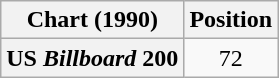<table class="wikitable plainrowheaders" style="text-align:center">
<tr>
<th scope="col">Chart (1990)</th>
<th scope="col">Position</th>
</tr>
<tr>
<th scope="row">US <em>Billboard</em> 200</th>
<td>72</td>
</tr>
</table>
